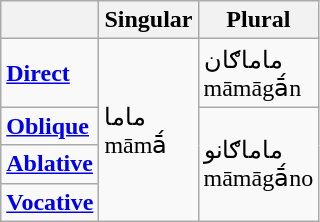<table class="wikitable">
<tr>
<th></th>
<th>Singular</th>
<th>Plural</th>
</tr>
<tr>
<td><strong><a href='#'>Direct</a></strong></td>
<td rowspan="4">ماما<br>māmā́</td>
<td>ماماګان<br>māmāgā́n</td>
</tr>
<tr>
<td><strong><a href='#'>Oblique</a></strong></td>
<td rowspan="3">ماماګانو<br>māmāgā́no</td>
</tr>
<tr>
<td><strong><a href='#'>Ablative</a></strong></td>
</tr>
<tr>
<td><strong><a href='#'>Vocative</a></strong></td>
</tr>
</table>
